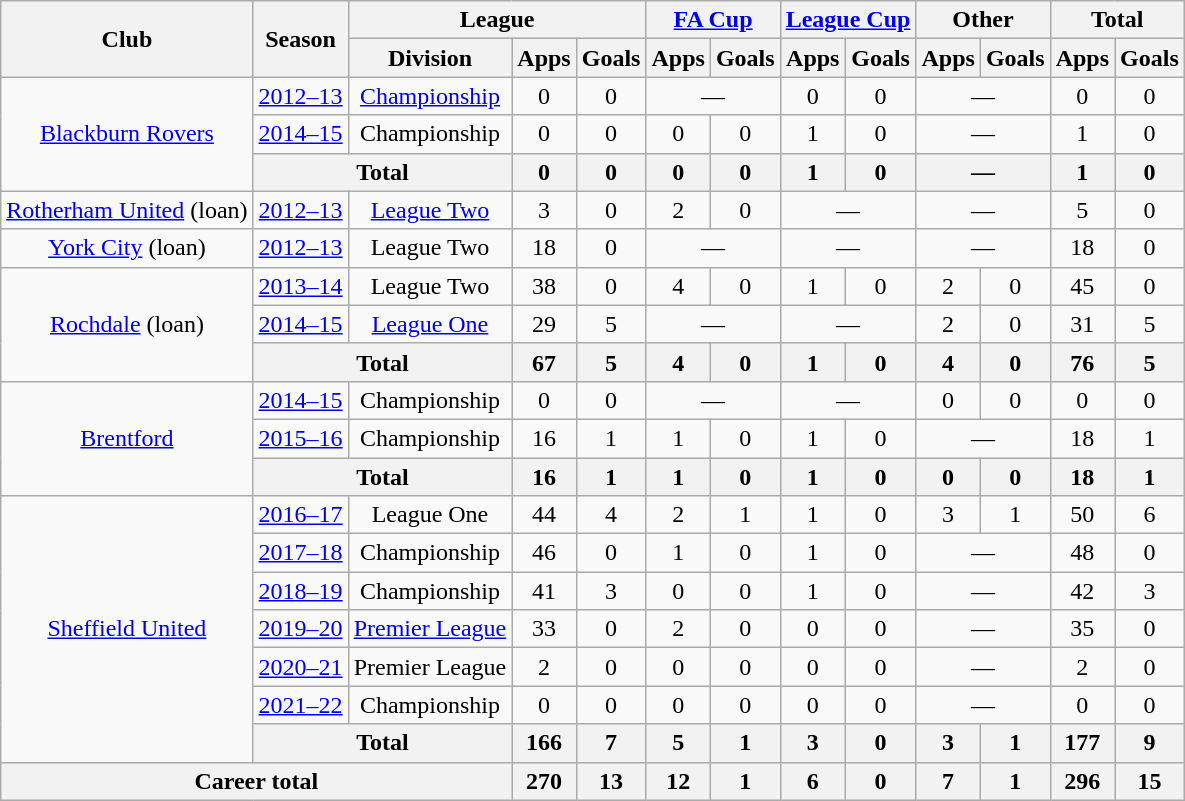<table class=wikitable style=text-align:center>
<tr>
<th rowspan=2>Club</th>
<th rowspan=2>Season</th>
<th colspan=3>League</th>
<th colspan=2><a href='#'>FA Cup</a></th>
<th colspan=2><a href='#'>League Cup</a></th>
<th colspan=2>Other</th>
<th colspan=2>Total</th>
</tr>
<tr>
<th>Division</th>
<th>Apps</th>
<th>Goals</th>
<th>Apps</th>
<th>Goals</th>
<th>Apps</th>
<th>Goals</th>
<th>Apps</th>
<th>Goals</th>
<th>Apps</th>
<th>Goals</th>
</tr>
<tr>
<td rowspan=3><a href='#'>Blackburn Rovers</a></td>
<td><a href='#'>2012–13</a></td>
<td><a href='#'>Championship</a></td>
<td>0</td>
<td>0</td>
<td colspan=2>—</td>
<td>0</td>
<td>0</td>
<td colspan=2>—</td>
<td>0</td>
<td>0</td>
</tr>
<tr>
<td><a href='#'>2014–15</a></td>
<td>Championship</td>
<td>0</td>
<td>0</td>
<td>0</td>
<td>0</td>
<td>1</td>
<td>0</td>
<td colspan=2>—</td>
<td>1</td>
<td>0</td>
</tr>
<tr>
<th colspan=2>Total</th>
<th>0</th>
<th>0</th>
<th>0</th>
<th>0</th>
<th>1</th>
<th>0</th>
<th colspan=2>—</th>
<th>1</th>
<th>0</th>
</tr>
<tr>
<td><a href='#'>Rotherham United</a> (loan)</td>
<td><a href='#'>2012–13</a></td>
<td><a href='#'>League Two</a></td>
<td>3</td>
<td>0</td>
<td>2</td>
<td>0</td>
<td colspan=2>—</td>
<td colspan=2>—</td>
<td>5</td>
<td>0</td>
</tr>
<tr>
<td><a href='#'>York City</a> (loan)</td>
<td><a href='#'>2012–13</a></td>
<td>League Two</td>
<td>18</td>
<td>0</td>
<td colspan=2>—</td>
<td colspan=2>—</td>
<td colspan=2>—</td>
<td>18</td>
<td>0</td>
</tr>
<tr>
<td rowspan=3><a href='#'>Rochdale</a> (loan)</td>
<td><a href='#'>2013–14</a></td>
<td>League Two</td>
<td>38</td>
<td>0</td>
<td>4</td>
<td>0</td>
<td>1</td>
<td>0</td>
<td>2</td>
<td>0</td>
<td>45</td>
<td>0</td>
</tr>
<tr>
<td><a href='#'>2014–15</a></td>
<td><a href='#'>League One</a></td>
<td>29</td>
<td>5</td>
<td colspan=2>—</td>
<td colspan=2>—</td>
<td>2</td>
<td>0</td>
<td>31</td>
<td>5</td>
</tr>
<tr>
<th colspan=2>Total</th>
<th>67</th>
<th>5</th>
<th>4</th>
<th>0</th>
<th>1</th>
<th>0</th>
<th>4</th>
<th>0</th>
<th>76</th>
<th>5</th>
</tr>
<tr>
<td rowspan=3><a href='#'>Brentford</a></td>
<td><a href='#'>2014–15</a></td>
<td>Championship</td>
<td>0</td>
<td>0</td>
<td colspan=2>—</td>
<td colspan=2>—</td>
<td>0</td>
<td>0</td>
<td>0</td>
<td>0</td>
</tr>
<tr>
<td><a href='#'>2015–16</a></td>
<td>Championship</td>
<td>16</td>
<td>1</td>
<td>1</td>
<td>0</td>
<td>1</td>
<td>0</td>
<td colspan=2>—</td>
<td>18</td>
<td>1</td>
</tr>
<tr>
<th colspan=2>Total</th>
<th>16</th>
<th>1</th>
<th>1</th>
<th>0</th>
<th>1</th>
<th>0</th>
<th>0</th>
<th>0</th>
<th>18</th>
<th>1</th>
</tr>
<tr>
<td rowspan=7><a href='#'>Sheffield United</a></td>
<td><a href='#'>2016–17</a></td>
<td>League One</td>
<td>44</td>
<td>4</td>
<td>2</td>
<td>1</td>
<td>1</td>
<td>0</td>
<td>3</td>
<td>1</td>
<td>50</td>
<td>6</td>
</tr>
<tr>
<td><a href='#'>2017–18</a></td>
<td>Championship</td>
<td>46</td>
<td>0</td>
<td>1</td>
<td>0</td>
<td>1</td>
<td>0</td>
<td colspan=2>—</td>
<td>48</td>
<td>0</td>
</tr>
<tr>
<td><a href='#'>2018–19</a></td>
<td>Championship</td>
<td>41</td>
<td>3</td>
<td>0</td>
<td>0</td>
<td>1</td>
<td>0</td>
<td colspan=2>—</td>
<td>42</td>
<td>3</td>
</tr>
<tr>
<td><a href='#'>2019–20</a></td>
<td><a href='#'>Premier League</a></td>
<td>33</td>
<td>0</td>
<td>2</td>
<td>0</td>
<td>0</td>
<td>0</td>
<td colspan=2>—</td>
<td>35</td>
<td>0</td>
</tr>
<tr>
<td><a href='#'>2020–21</a></td>
<td>Premier League</td>
<td>2</td>
<td>0</td>
<td>0</td>
<td>0</td>
<td>0</td>
<td>0</td>
<td colspan=2>—</td>
<td>2</td>
<td>0</td>
</tr>
<tr>
<td><a href='#'>2021–22</a></td>
<td>Championship</td>
<td>0</td>
<td>0</td>
<td>0</td>
<td>0</td>
<td>0</td>
<td>0</td>
<td colspan=2>—</td>
<td>0</td>
<td>0</td>
</tr>
<tr>
<th colspan=2>Total</th>
<th>166</th>
<th>7</th>
<th>5</th>
<th>1</th>
<th>3</th>
<th>0</th>
<th>3</th>
<th>1</th>
<th>177</th>
<th>9</th>
</tr>
<tr>
<th colspan=3>Career total</th>
<th>270</th>
<th>13</th>
<th>12</th>
<th>1</th>
<th>6</th>
<th>0</th>
<th>7</th>
<th>1</th>
<th>296</th>
<th>15</th>
</tr>
</table>
